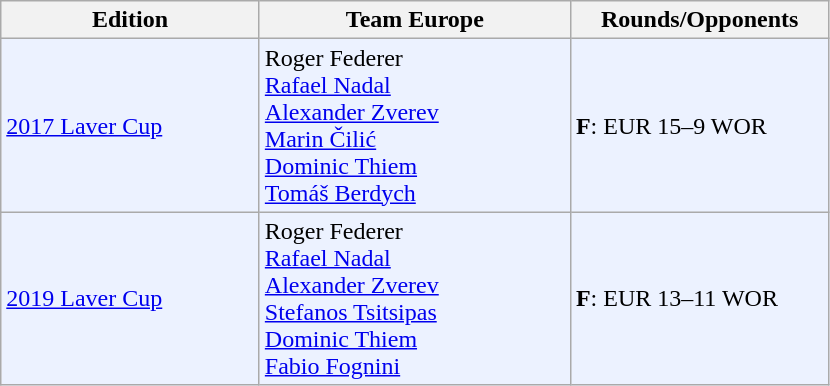<table class=wikitable>
<tr>
<th width=165>Edition</th>
<th width=200> Team Europe</th>
<th width=165>Rounds/Opponents</th>
</tr>
<tr bgcolor=#ECF2FF>
<td><a href='#'>2017 Laver Cup</a></td>
<td> Roger Federer<br> <a href='#'>Rafael Nadal</a><br> <a href='#'>Alexander Zverev</a><br> <a href='#'>Marin Čilić</a><br> <a href='#'>Dominic Thiem</a><br> <a href='#'>Tomáš Berdych</a></td>
<td><strong> F</strong>:  EUR 15–9 WOR</td>
</tr>
<tr bgcolor=#ECF2FF>
<td><a href='#'>2019 Laver Cup</a></td>
<td> Roger Federer<br> <a href='#'>Rafael Nadal</a><br> <a href='#'>Alexander Zverev</a><br> <a href='#'>Stefanos Tsitsipas</a><br> <a href='#'>Dominic Thiem</a><br> <a href='#'>Fabio Fognini</a></td>
<td><strong> F</strong>:  EUR 13–11 WOR</td>
</tr>
</table>
